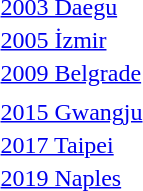<table>
<tr>
<td> <a href='#'>2003 Daegu</a></td>
<td></td>
<td></td>
<td></td>
</tr>
<tr>
<td> <a href='#'>2005 İzmir</a></td>
<td></td>
<td></td>
<td></td>
</tr>
<tr>
<td> <a href='#'>2009 Belgrade</a></td>
<td></td>
<td></td>
<td></td>
</tr>
<tr>
<td></td>
<td></td>
<td></td>
<td></td>
</tr>
<tr>
<td> <a href='#'>2015 Gwangju</a></td>
<td></td>
<td></td>
<td></td>
</tr>
<tr>
<td> <a href='#'>2017 Taipei</a></td>
<td></td>
<td></td>
<td></td>
</tr>
<tr>
<td> <a href='#'>2019 Naples</a></td>
<td></td>
<td></td>
<td></td>
</tr>
<tr>
<td></td>
<td></td>
<td></td>
<td></td>
</tr>
</table>
